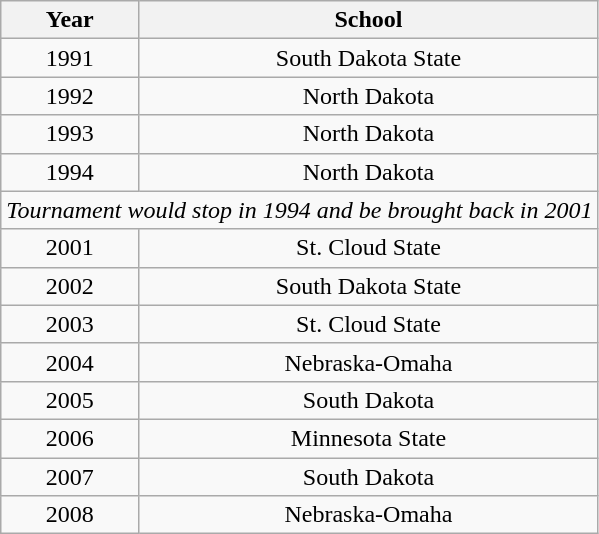<table class="wikitable" style="text-align:center">
<tr>
<th>Year</th>
<th>School</th>
</tr>
<tr>
<td>1991</td>
<td>South Dakota State</td>
</tr>
<tr>
<td>1992</td>
<td>North Dakota</td>
</tr>
<tr>
<td>1993</td>
<td>North Dakota</td>
</tr>
<tr>
<td>1994</td>
<td>North Dakota</td>
</tr>
<tr>
<td colspan=2><em>Tournament would stop in 1994 and be brought back in 2001</em></td>
</tr>
<tr>
<td>2001</td>
<td>St. Cloud State</td>
</tr>
<tr>
<td>2002</td>
<td>South Dakota State</td>
</tr>
<tr>
<td>2003</td>
<td>St. Cloud State</td>
</tr>
<tr>
<td>2004</td>
<td>Nebraska-Omaha</td>
</tr>
<tr>
<td>2005</td>
<td>South Dakota</td>
</tr>
<tr>
<td>2006</td>
<td>Minnesota State</td>
</tr>
<tr>
<td>2007</td>
<td>South Dakota</td>
</tr>
<tr>
<td>2008</td>
<td>Nebraska-Omaha</td>
</tr>
</table>
